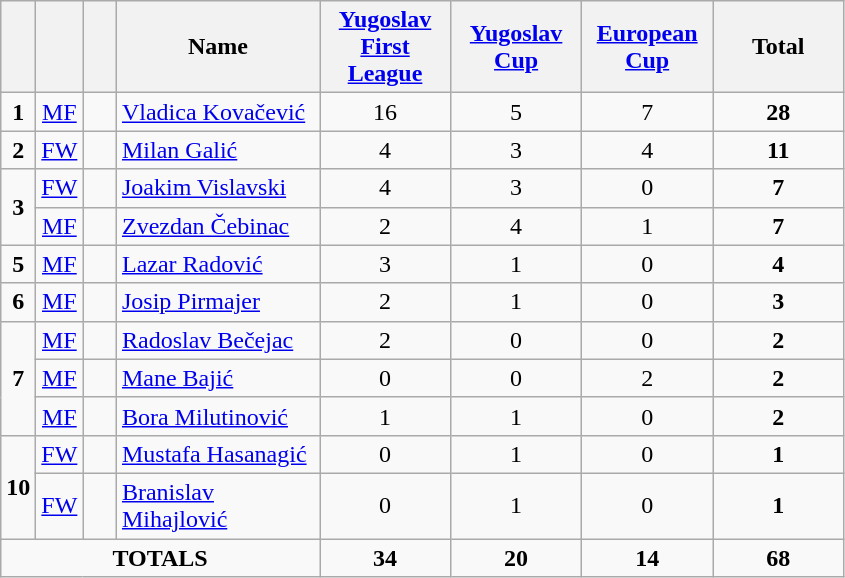<table class="wikitable" style="text-align:center">
<tr>
<th width=15></th>
<th width=15></th>
<th width=15></th>
<th width=128>Name</th>
<th width=80><strong><a href='#'>Yugoslav First League</a></strong></th>
<th width=80><strong><a href='#'>Yugoslav Cup</a></strong></th>
<th width=80><strong><a href='#'>European Cup</a></strong></th>
<th width=80><strong>Total</strong></th>
</tr>
<tr>
<td><strong>1</strong></td>
<td><a href='#'>MF</a></td>
<td></td>
<td align=left><a href='#'>Vladica Kovačević</a></td>
<td>16</td>
<td>5</td>
<td>7</td>
<td><strong>28</strong></td>
</tr>
<tr>
<td><strong>2</strong></td>
<td><a href='#'>FW</a></td>
<td></td>
<td align=left><a href='#'>Milan Galić</a></td>
<td>4</td>
<td>3</td>
<td>4</td>
<td><strong>11</strong></td>
</tr>
<tr>
<td rowspan=2><strong>3</strong></td>
<td><a href='#'>FW</a></td>
<td></td>
<td align=left><a href='#'>Joakim Vislavski</a></td>
<td>4</td>
<td>3</td>
<td>0</td>
<td><strong>7</strong></td>
</tr>
<tr>
<td><a href='#'>MF</a></td>
<td></td>
<td align=left><a href='#'>Zvezdan Čebinac</a></td>
<td>2</td>
<td>4</td>
<td>1</td>
<td><strong>7</strong></td>
</tr>
<tr>
<td><strong>5</strong></td>
<td><a href='#'>MF</a></td>
<td></td>
<td align=left><a href='#'>Lazar Radović</a></td>
<td>3</td>
<td>1</td>
<td>0</td>
<td><strong>4</strong></td>
</tr>
<tr>
<td><strong>6</strong></td>
<td><a href='#'>MF</a></td>
<td></td>
<td align=left><a href='#'>Josip Pirmajer</a></td>
<td>2</td>
<td>1</td>
<td>0</td>
<td><strong>3</strong></td>
</tr>
<tr>
<td rowspan=3><strong>7</strong></td>
<td><a href='#'>MF</a></td>
<td></td>
<td align=left><a href='#'>Radoslav Bečejac</a></td>
<td>2</td>
<td>0</td>
<td>0</td>
<td><strong>2</strong></td>
</tr>
<tr>
<td><a href='#'>MF</a></td>
<td></td>
<td align=left><a href='#'>Mane Bajić</a></td>
<td>0</td>
<td>0</td>
<td>2</td>
<td><strong>2</strong></td>
</tr>
<tr>
<td><a href='#'>MF</a></td>
<td></td>
<td align=left><a href='#'>Bora Milutinović</a></td>
<td>1</td>
<td>1</td>
<td>0</td>
<td><strong>2</strong></td>
</tr>
<tr>
<td rowspan=2><strong>10</strong></td>
<td><a href='#'>FW</a></td>
<td></td>
<td align=left><a href='#'>Mustafa Hasanagić</a></td>
<td>0</td>
<td>1</td>
<td>0</td>
<td><strong>1</strong></td>
</tr>
<tr>
<td><a href='#'>FW</a></td>
<td></td>
<td align=left><a href='#'>Branislav Mihajlović</a></td>
<td>0</td>
<td>1</td>
<td>0</td>
<td><strong>1</strong></td>
</tr>
<tr>
<td colspan=4><strong>TOTALS</strong></td>
<td><strong>34</strong></td>
<td><strong>20</strong></td>
<td><strong>14</strong></td>
<td><strong>68</strong></td>
</tr>
</table>
